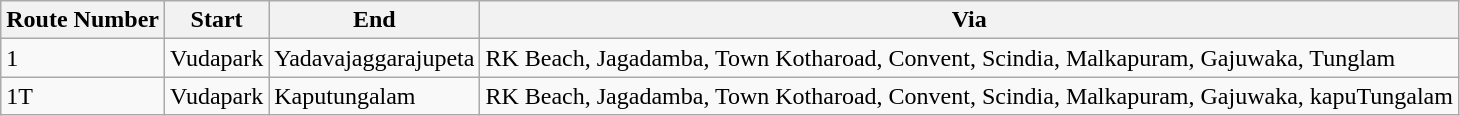<table class="sortable wikitable">
<tr>
<th>Route Number</th>
<th>Start</th>
<th>End</th>
<th>Via</th>
</tr>
<tr>
<td>1</td>
<td>Vudapark</td>
<td>Yadavajaggarajupeta</td>
<td>RK Beach, Jagadamba, Town Kotharoad, Convent, Scindia, Malkapuram, Gajuwaka, Tunglam</td>
</tr>
<tr>
<td>1T</td>
<td>Vudapark</td>
<td>Kaputungalam</td>
<td>RK Beach, Jagadamba, Town Kotharoad, Convent, Scindia, Malkapuram, Gajuwaka, kapuTungalam</td>
</tr>
</table>
